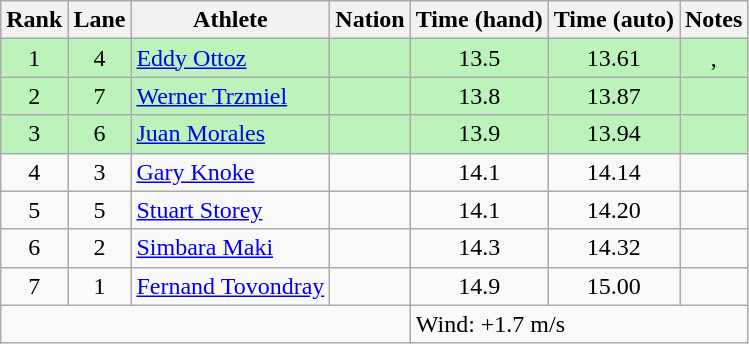<table class="wikitable sortable" style="text-align:center">
<tr>
<th>Rank</th>
<th>Lane</th>
<th>Athlete</th>
<th>Nation</th>
<th>Time (hand)</th>
<th>Time (auto)</th>
<th>Notes</th>
</tr>
<tr bgcolor=bbf3bb>
<td>1</td>
<td>4</td>
<td align=left><a href='#'>Eddy Ottoz</a></td>
<td align=left></td>
<td>13.5</td>
<td>13.61</td>
<td>, </td>
</tr>
<tr bgcolor=bbf3bb>
<td>2</td>
<td>7</td>
<td align=left><a href='#'>Werner Trzmiel</a></td>
<td align=left></td>
<td>13.8</td>
<td>13.87</td>
<td></td>
</tr>
<tr bgcolor=bbf3bb>
<td>3</td>
<td>6</td>
<td align=left><a href='#'>Juan Morales</a></td>
<td align=left></td>
<td>13.9</td>
<td>13.94</td>
<td></td>
</tr>
<tr>
<td>4</td>
<td>3</td>
<td align=left><a href='#'>Gary Knoke</a></td>
<td align=left></td>
<td>14.1</td>
<td>14.14</td>
<td></td>
</tr>
<tr>
<td>5</td>
<td>5</td>
<td align=left><a href='#'>Stuart Storey</a></td>
<td align=left></td>
<td>14.1</td>
<td>14.20</td>
<td></td>
</tr>
<tr>
<td>6</td>
<td>2</td>
<td align=left><a href='#'>Simbara Maki</a></td>
<td align=left></td>
<td>14.3</td>
<td>14.32</td>
<td></td>
</tr>
<tr>
<td>7</td>
<td>1</td>
<td align=left><a href='#'>Fernand Tovondray</a></td>
<td align=left></td>
<td>14.9</td>
<td>15.00</td>
<td></td>
</tr>
<tr class="sortbottom">
<td colspan=4></td>
<td colspan="3" style="text-align:left;">Wind: +1.7 m/s</td>
</tr>
</table>
